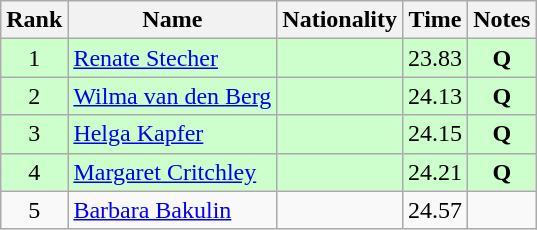<table class="wikitable sortable" style="text-align:center">
<tr>
<th>Rank</th>
<th>Name</th>
<th>Nationality</th>
<th>Time</th>
<th>Notes</th>
</tr>
<tr bgcolor=ccffcc>
<td>1</td>
<td align=left><a href='#'>Renate Stecher</a></td>
<td align=left></td>
<td>23.83</td>
<td><strong>Q</strong></td>
</tr>
<tr bgcolor=ccffcc>
<td>2</td>
<td align=left><a href='#'>Wilma van den Berg</a></td>
<td align=left></td>
<td>24.13</td>
<td><strong>Q</strong></td>
</tr>
<tr bgcolor=ccffcc>
<td>3</td>
<td align=left><a href='#'>Helga Kapfer</a></td>
<td align=left></td>
<td>24.15</td>
<td><strong>Q</strong></td>
</tr>
<tr bgcolor=ccffcc>
<td>4</td>
<td align=left><a href='#'>Margaret Critchley</a></td>
<td align=left></td>
<td>24.21</td>
<td><strong>Q</strong></td>
</tr>
<tr>
<td>5</td>
<td align=left><a href='#'>Barbara Bakulin</a></td>
<td align=left></td>
<td>24.57</td>
<td></td>
</tr>
</table>
